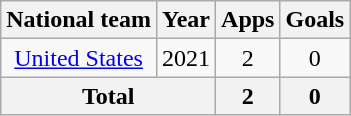<table class="wikitable" style="text-align:center">
<tr>
<th>National team</th>
<th>Year</th>
<th>Apps</th>
<th>Goals</th>
</tr>
<tr>
<td rowspan="1"><a href='#'>United States</a></td>
<td>2021</td>
<td>2</td>
<td>0</td>
</tr>
<tr>
<th colspan="2">Total</th>
<th>2</th>
<th>0</th>
</tr>
</table>
